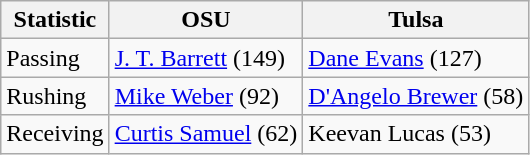<table class="wikitable">
<tr>
<th>Statistic</th>
<th>OSU</th>
<th>Tulsa</th>
</tr>
<tr>
<td>Passing</td>
<td><a href='#'>J. T. Barrett</a> (149)</td>
<td><a href='#'>Dane Evans</a> (127)</td>
</tr>
<tr>
<td>Rushing</td>
<td><a href='#'>Mike Weber</a> (92)</td>
<td><a href='#'>D'Angelo Brewer</a> (58)</td>
</tr>
<tr>
<td>Receiving</td>
<td><a href='#'>Curtis Samuel</a> (62)</td>
<td>Keevan Lucas (53)</td>
</tr>
</table>
